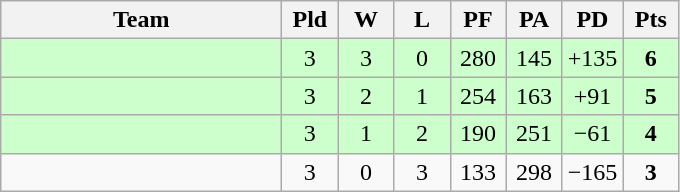<table class=wikitable style="text-align:center">
<tr>
<th width=180>Team</th>
<th width=30>Pld</th>
<th width=30>W</th>
<th width=30>L</th>
<th width=30>PF</th>
<th width=30>PA</th>
<th width=30>PD</th>
<th width=30>Pts</th>
</tr>
<tr align=center bgcolor="#ccffcc">
<td align=left></td>
<td>3</td>
<td>3</td>
<td>0</td>
<td>280</td>
<td>145</td>
<td>+135</td>
<td><strong>6</strong></td>
</tr>
<tr align=center bgcolor="#ccffcc">
<td align=left></td>
<td>3</td>
<td>2</td>
<td>1</td>
<td>254</td>
<td>163</td>
<td>+91</td>
<td><strong>5</strong></td>
</tr>
<tr align=center bgcolor="#ccffcc">
<td align=left></td>
<td>3</td>
<td>1</td>
<td>2</td>
<td>190</td>
<td>251</td>
<td>−61</td>
<td><strong>4</strong></td>
</tr>
<tr>
<td align=left></td>
<td>3</td>
<td>0</td>
<td>3</td>
<td>133</td>
<td>298</td>
<td>−165</td>
<td><strong>3</strong></td>
</tr>
</table>
